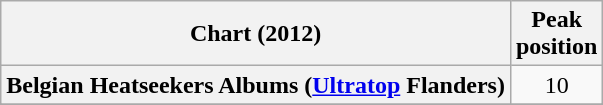<table class="wikitable plainrowheaders sortable">
<tr>
<th scope="col">Chart (2012)</th>
<th scope="col">Peak<br>position</th>
</tr>
<tr>
<th scope="row">Belgian Heatseekers Albums (<a href='#'>Ultratop</a> Flanders)</th>
<td align=center>10</td>
</tr>
<tr>
</tr>
<tr>
</tr>
<tr>
</tr>
<tr>
</tr>
<tr>
</tr>
</table>
